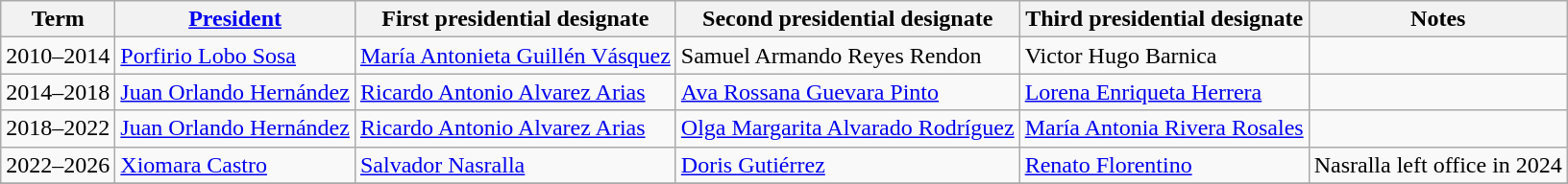<table class="wikitable">
<tr>
<th>Term</th>
<th><a href='#'>President</a></th>
<th>First presidential designate</th>
<th>Second presidential designate</th>
<th>Third presidential designate</th>
<th>Notes</th>
</tr>
<tr>
<td>2010–2014</td>
<td><a href='#'>Porfirio Lobo Sosa</a></td>
<td><a href='#'>María Antonieta Guillén Vásquez</a></td>
<td>Samuel Armando Reyes Rendon</td>
<td>Victor Hugo Barnica</td>
<td></td>
</tr>
<tr>
<td>2014–2018</td>
<td><a href='#'>Juan Orlando Hernández</a></td>
<td><a href='#'>Ricardo Antonio Alvarez Arias</a></td>
<td><a href='#'>Ava Rossana Guevara Pinto</a></td>
<td><a href='#'>Lorena Enriqueta Herrera</a></td>
<td></td>
</tr>
<tr>
<td>2018–2022</td>
<td><a href='#'>Juan Orlando Hernández</a></td>
<td><a href='#'>Ricardo Antonio Alvarez Arias</a></td>
<td><a href='#'>Olga Margarita Alvarado Rodríguez</a></td>
<td><a href='#'>María Antonia Rivera Rosales</a></td>
<td></td>
</tr>
<tr>
<td>2022–2026</td>
<td><a href='#'>Xiomara Castro</a></td>
<td><a href='#'>Salvador Nasralla</a></td>
<td><a href='#'>Doris Gutiérrez</a></td>
<td><a href='#'>Renato Florentino</a></td>
<td>Nasralla left office in 2024</td>
</tr>
<tr>
</tr>
</table>
